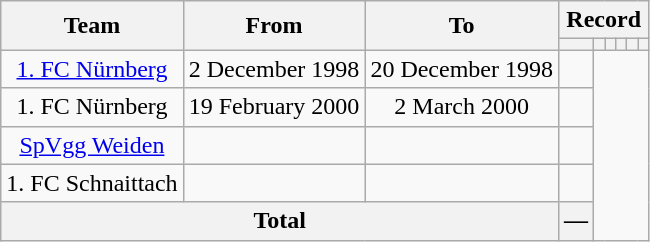<table class="wikitable" style="text-align: center">
<tr>
<th rowspan="2">Team</th>
<th rowspan="2">From</th>
<th rowspan="2">To</th>
<th colspan="6">Record</th>
</tr>
<tr>
<th></th>
<th></th>
<th></th>
<th></th>
<th></th>
<th></th>
</tr>
<tr>
<td><a href='#'>1. FC Nürnberg</a></td>
<td>2 December 1998</td>
<td>20 December 1998<br></td>
<td></td>
</tr>
<tr>
<td>1. FC Nürnberg</td>
<td>19 February 2000</td>
<td>2 March 2000<br></td>
<td></td>
</tr>
<tr>
<td><a href='#'>SpVgg Weiden</a></td>
<td></td>
<td><br></td>
<td></td>
</tr>
<tr>
<td>1. FC Schnaittach</td>
<td></td>
<td><br></td>
<td></td>
</tr>
<tr>
<th colspan="3">Total<br></th>
<th>—</th>
</tr>
</table>
